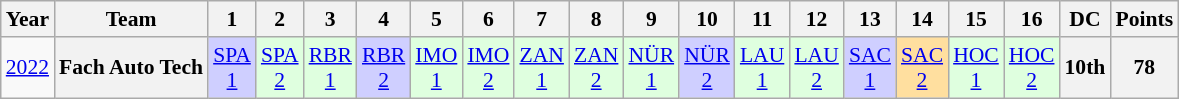<table class="wikitable" style="text-align:center; font-size:90%">
<tr>
<th>Year</th>
<th>Team</th>
<th>1</th>
<th>2</th>
<th>3</th>
<th>4</th>
<th>5</th>
<th>6</th>
<th>7</th>
<th>8</th>
<th>9</th>
<th>10</th>
<th>11</th>
<th>12</th>
<th>13</th>
<th>14</th>
<th>15</th>
<th>16</th>
<th>DC</th>
<th>Points</th>
</tr>
<tr>
<td><a href='#'>2022</a></td>
<th>Fach Auto Tech</th>
<td style="background:#CFCFFF;"><a href='#'>SPA<br>1</a><br></td>
<td style="background:#DFFFDF;"><a href='#'>SPA<br>2</a><br></td>
<td style="background:#DFFFDF;"><a href='#'>RBR<br>1</a><br></td>
<td style="background:#CFCFFF;"><a href='#'>RBR<br>2</a><br></td>
<td style="background:#DFFFDF;"><a href='#'>IMO<br>1</a><br></td>
<td style="background:#DFFFDF;"><a href='#'>IMO<br>2</a><br></td>
<td style="background:#DFFFDF;"><a href='#'>ZAN<br>1</a><br></td>
<td style="background:#DFFFDF;"><a href='#'>ZAN<br>2</a><br></td>
<td style="background:#DFFFDF;"><a href='#'>NÜR<br>1</a><br></td>
<td style="background:#CFCFFF;"><a href='#'>NÜR<br>2</a><br></td>
<td style="background:#DFFFDF;"><a href='#'>LAU<br>1</a><br></td>
<td style="background:#DFFFDF;"><a href='#'>LAU<br>2</a><br></td>
<td style="background:#CFCFFF;"><a href='#'>SAC<br>1</a><br></td>
<td style="background:#FFDF9F;"><a href='#'>SAC<br>2</a><br></td>
<td style="background:#DFFFDF;"><a href='#'>HOC<br>1</a><br></td>
<td style="background:#DFFFDF;"><a href='#'>HOC<br>2</a><br></td>
<th style="background:#">10th</th>
<th style="background:#">78</th>
</tr>
</table>
